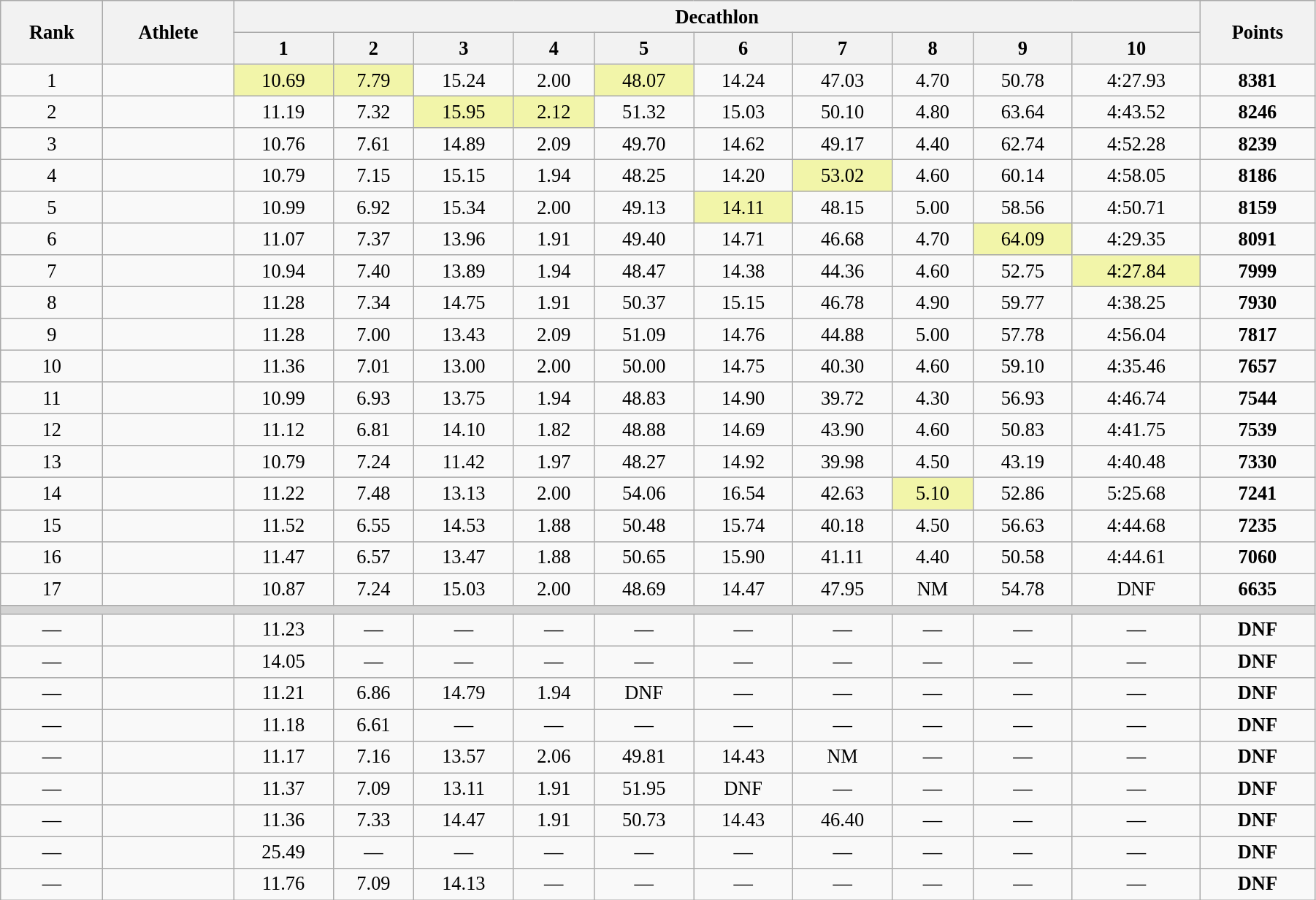<table class="wikitable" style=" text-align:center; font-size:110%;" width="95%">
<tr>
<th rowspan="2">Rank</th>
<th rowspan="2">Athlete</th>
<th colspan="10">Decathlon</th>
<th rowspan="2">Points</th>
</tr>
<tr>
<th>1</th>
<th>2</th>
<th>3</th>
<th>4</th>
<th>5</th>
<th>6</th>
<th>7</th>
<th>8</th>
<th>9</th>
<th>10</th>
</tr>
<tr>
<td>1</td>
<td align=left></td>
<td bgcolor=#F2F5A9>10.69</td>
<td bgcolor=#F2F5A9>7.79</td>
<td>15.24</td>
<td>2.00</td>
<td bgcolor=#F2F5A9>48.07</td>
<td>14.24</td>
<td>47.03</td>
<td>4.70</td>
<td>50.78</td>
<td>4:27.93</td>
<td><strong>8381</strong></td>
</tr>
<tr>
<td>2</td>
<td align=left></td>
<td>11.19</td>
<td>7.32</td>
<td bgcolor=#F2F5A9>15.95</td>
<td bgcolor=#F2F5A9>2.12</td>
<td>51.32</td>
<td>15.03</td>
<td>50.10</td>
<td>4.80</td>
<td>63.64</td>
<td>4:43.52</td>
<td><strong>8246</strong></td>
</tr>
<tr>
<td>3</td>
<td align=left></td>
<td>10.76</td>
<td>7.61</td>
<td>14.89</td>
<td>2.09</td>
<td>49.70</td>
<td>14.62</td>
<td>49.17</td>
<td>4.40</td>
<td>62.74</td>
<td>4:52.28</td>
<td><strong>8239</strong></td>
</tr>
<tr>
<td>4</td>
<td align=left></td>
<td>10.79</td>
<td>7.15</td>
<td>15.15</td>
<td>1.94</td>
<td>48.25</td>
<td>14.20</td>
<td bgcolor=#F2F5A9>53.02</td>
<td>4.60</td>
<td>60.14</td>
<td>4:58.05</td>
<td><strong>8186</strong></td>
</tr>
<tr>
<td>5</td>
<td align=left></td>
<td>10.99</td>
<td>6.92</td>
<td>15.34</td>
<td>2.00</td>
<td>49.13</td>
<td bgcolor=#F2F5A9>14.11</td>
<td>48.15</td>
<td>5.00</td>
<td>58.56</td>
<td>4:50.71</td>
<td><strong>8159</strong></td>
</tr>
<tr>
<td>6</td>
<td align=left></td>
<td>11.07</td>
<td>7.37</td>
<td>13.96</td>
<td>1.91</td>
<td>49.40</td>
<td>14.71</td>
<td>46.68</td>
<td>4.70</td>
<td bgcolor=#F2F5A9>64.09</td>
<td>4:29.35</td>
<td><strong>8091</strong></td>
</tr>
<tr>
<td>7</td>
<td align=left></td>
<td>10.94</td>
<td>7.40</td>
<td>13.89</td>
<td>1.94</td>
<td>48.47</td>
<td>14.38</td>
<td>44.36</td>
<td>4.60</td>
<td>52.75</td>
<td bgcolor=#F2F5A9>4:27.84</td>
<td><strong>7999</strong></td>
</tr>
<tr>
<td>8</td>
<td align=left></td>
<td>11.28</td>
<td>7.34</td>
<td>14.75</td>
<td>1.91</td>
<td>50.37</td>
<td>15.15</td>
<td>46.78</td>
<td>4.90</td>
<td>59.77</td>
<td>4:38.25</td>
<td><strong>7930</strong></td>
</tr>
<tr>
<td>9</td>
<td align=left></td>
<td>11.28</td>
<td>7.00</td>
<td>13.43</td>
<td>2.09</td>
<td>51.09</td>
<td>14.76</td>
<td>44.88</td>
<td>5.00</td>
<td>57.78</td>
<td>4:56.04</td>
<td><strong>7817</strong></td>
</tr>
<tr>
<td>10</td>
<td align=left></td>
<td>11.36</td>
<td>7.01</td>
<td>13.00</td>
<td>2.00</td>
<td>50.00</td>
<td>14.75</td>
<td>40.30</td>
<td>4.60</td>
<td>59.10</td>
<td>4:35.46</td>
<td><strong>7657</strong></td>
</tr>
<tr>
<td>11</td>
<td align=left></td>
<td>10.99</td>
<td>6.93</td>
<td>13.75</td>
<td>1.94</td>
<td>48.83</td>
<td>14.90</td>
<td>39.72</td>
<td>4.30</td>
<td>56.93</td>
<td>4:46.74</td>
<td><strong>7544</strong></td>
</tr>
<tr>
<td>12</td>
<td align=left></td>
<td>11.12</td>
<td>6.81</td>
<td>14.10</td>
<td>1.82</td>
<td>48.88</td>
<td>14.69</td>
<td>43.90</td>
<td>4.60</td>
<td>50.83</td>
<td>4:41.75</td>
<td><strong>7539</strong></td>
</tr>
<tr>
<td>13</td>
<td align=left></td>
<td>10.79</td>
<td>7.24</td>
<td>11.42</td>
<td>1.97</td>
<td>48.27</td>
<td>14.92</td>
<td>39.98</td>
<td>4.50</td>
<td>43.19</td>
<td>4:40.48</td>
<td><strong>7330</strong></td>
</tr>
<tr>
<td>14</td>
<td align=left></td>
<td>11.22</td>
<td>7.48</td>
<td>13.13</td>
<td>2.00</td>
<td>54.06</td>
<td>16.54</td>
<td>42.63</td>
<td bgcolor=#F2F5A9>5.10</td>
<td>52.86</td>
<td>5:25.68</td>
<td><strong>7241</strong></td>
</tr>
<tr>
<td>15</td>
<td align=left></td>
<td>11.52</td>
<td>6.55</td>
<td>14.53</td>
<td>1.88</td>
<td>50.48</td>
<td>15.74</td>
<td>40.18</td>
<td>4.50</td>
<td>56.63</td>
<td>4:44.68</td>
<td><strong>7235</strong></td>
</tr>
<tr>
<td>16</td>
<td align=left></td>
<td>11.47</td>
<td>6.57</td>
<td>13.47</td>
<td>1.88</td>
<td>50.65</td>
<td>15.90</td>
<td>41.11</td>
<td>4.40</td>
<td>50.58</td>
<td>4:44.61</td>
<td><strong>7060</strong></td>
</tr>
<tr>
<td>17</td>
<td align=left></td>
<td>10.87</td>
<td>7.24</td>
<td>15.03</td>
<td>2.00</td>
<td>48.69</td>
<td>14.47</td>
<td>47.95</td>
<td>NM</td>
<td>54.78</td>
<td>DNF</td>
<td><strong>6635</strong></td>
</tr>
<tr>
<td colspan=13 bgcolor=lightgray></td>
</tr>
<tr>
<td>—</td>
<td align=left></td>
<td>11.23</td>
<td>—</td>
<td>—</td>
<td>—</td>
<td>—</td>
<td>—</td>
<td>—</td>
<td>—</td>
<td>—</td>
<td>—</td>
<td><strong>DNF</strong></td>
</tr>
<tr>
<td>—</td>
<td align=left></td>
<td>14.05</td>
<td>—</td>
<td>—</td>
<td>—</td>
<td>—</td>
<td>—</td>
<td>—</td>
<td>—</td>
<td>—</td>
<td>—</td>
<td><strong>DNF</strong></td>
</tr>
<tr>
<td>—</td>
<td align=left></td>
<td>11.21</td>
<td>6.86</td>
<td>14.79</td>
<td>1.94</td>
<td>DNF</td>
<td>—</td>
<td>—</td>
<td>—</td>
<td>—</td>
<td>—</td>
<td><strong>DNF</strong></td>
</tr>
<tr>
<td>—</td>
<td align=left></td>
<td>11.18</td>
<td>6.61</td>
<td>—</td>
<td>—</td>
<td>—</td>
<td>—</td>
<td>—</td>
<td>—</td>
<td>—</td>
<td>—</td>
<td><strong>DNF</strong></td>
</tr>
<tr>
<td>—</td>
<td align=left></td>
<td>11.17</td>
<td>7.16</td>
<td>13.57</td>
<td>2.06</td>
<td>49.81</td>
<td>14.43</td>
<td>NM</td>
<td>—</td>
<td>—</td>
<td>—</td>
<td><strong>DNF</strong></td>
</tr>
<tr>
<td>—</td>
<td align=left></td>
<td>11.37</td>
<td>7.09</td>
<td>13.11</td>
<td>1.91</td>
<td>51.95</td>
<td>DNF</td>
<td>—</td>
<td>—</td>
<td>—</td>
<td>—</td>
<td><strong>DNF</strong></td>
</tr>
<tr>
<td>—</td>
<td align=left></td>
<td>11.36</td>
<td>7.33</td>
<td>14.47</td>
<td>1.91</td>
<td>50.73</td>
<td>14.43</td>
<td>46.40</td>
<td>—</td>
<td>—</td>
<td>—</td>
<td><strong>DNF</strong></td>
</tr>
<tr>
<td>—</td>
<td align=left></td>
<td>25.49</td>
<td>—</td>
<td>—</td>
<td>—</td>
<td>—</td>
<td>—</td>
<td>—</td>
<td>—</td>
<td>—</td>
<td>—</td>
<td><strong>DNF</strong></td>
</tr>
<tr>
<td>—</td>
<td align=left></td>
<td>11.76</td>
<td>7.09</td>
<td>14.13</td>
<td>—</td>
<td>—</td>
<td>—</td>
<td>—</td>
<td>—</td>
<td>—</td>
<td>—</td>
<td><strong>DNF</strong></td>
</tr>
</table>
